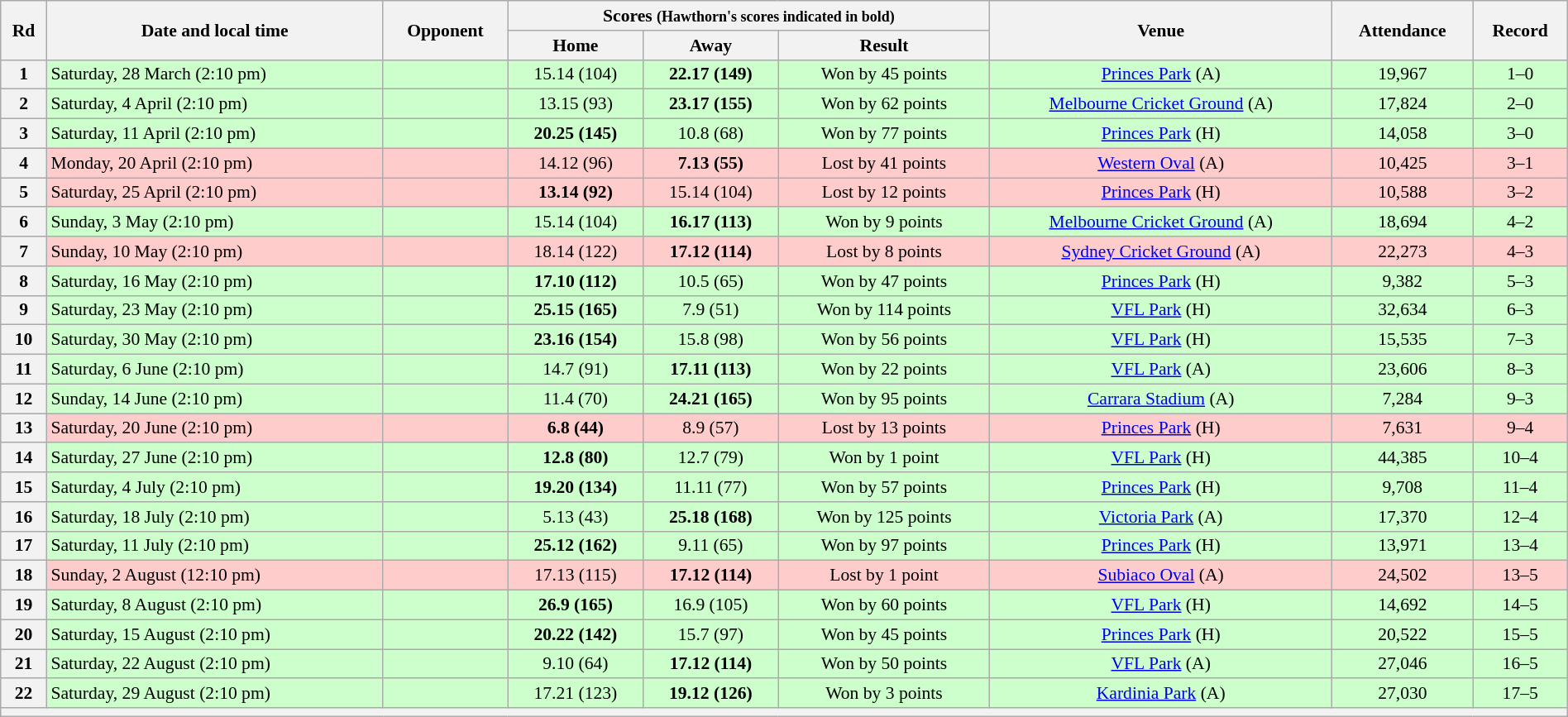<table class="wikitable" style="font-size:90%; text-align:center; width: 100%; margin-left: auto; margin-right: auto">
<tr>
<th rowspan="2">Rd</th>
<th rowspan="2">Date and local time</th>
<th rowspan="2">Opponent</th>
<th colspan="3">Scores <small>(Hawthorn's scores indicated in bold)</small></th>
<th rowspan="2">Venue</th>
<th rowspan="2">Attendance</th>
<th rowspan="2">Record</th>
</tr>
<tr>
<th>Home</th>
<th>Away</th>
<th>Result</th>
</tr>
<tr style="background:#cfc">
<th>1</th>
<td align=left>Saturday, 28 March (2:10 pm)</td>
<td align=left></td>
<td>15.14 (104)</td>
<td><strong>22.17 (149)</strong></td>
<td>Won by 45 points</td>
<td><a href='#'>Princes Park</a> (A)</td>
<td>19,967</td>
<td>1–0</td>
</tr>
<tr style="background:#cfc">
<th>2</th>
<td align=left>Saturday, 4 April (2:10 pm)</td>
<td align=left></td>
<td>13.15 (93)</td>
<td><strong>23.17 (155)</strong></td>
<td>Won by 62 points</td>
<td><a href='#'>Melbourne Cricket Ground</a> (A)</td>
<td>17,824</td>
<td>2–0</td>
</tr>
<tr style="background:#cfc">
<th>3</th>
<td align=left>Saturday, 11 April (2:10 pm)</td>
<td align=left></td>
<td><strong>20.25 (145)</strong></td>
<td>10.8 (68)</td>
<td>Won by 77 points</td>
<td><a href='#'>Princes Park</a> (H)</td>
<td>14,058</td>
<td>3–0</td>
</tr>
<tr style="background:#fcc;">
<th>4</th>
<td align=left>Monday, 20 April (2:10 pm)</td>
<td align=left></td>
<td>14.12 (96)</td>
<td><strong>7.13 (55)</strong></td>
<td>Lost by 41 points</td>
<td><a href='#'>Western Oval</a> (A)</td>
<td>10,425</td>
<td>3–1</td>
</tr>
<tr style="background:#fcc;">
<th>5</th>
<td align=left>Saturday, 25 April (2:10 pm)</td>
<td align=left></td>
<td><strong>13.14 (92)</strong></td>
<td>15.14 (104)</td>
<td>Lost by 12 points</td>
<td><a href='#'>Princes Park</a> (H)</td>
<td>10,588</td>
<td>3–2</td>
</tr>
<tr style="background:#cfc">
<th>6</th>
<td align=left>Sunday, 3 May (2:10 pm)</td>
<td align=left></td>
<td>15.14 (104)</td>
<td><strong>16.17 (113)</strong></td>
<td>Won by 9 points</td>
<td><a href='#'>Melbourne Cricket Ground</a> (A)</td>
<td>18,694</td>
<td>4–2</td>
</tr>
<tr style="background:#fcc;">
<th>7</th>
<td align=left>Sunday, 10 May (2:10 pm)</td>
<td align=left></td>
<td>18.14 (122)</td>
<td><strong>17.12 (114)</strong></td>
<td>Lost by 8 points</td>
<td><a href='#'>Sydney Cricket Ground</a> (A)</td>
<td>22,273</td>
<td>4–3</td>
</tr>
<tr style="background:#cfc">
<th>8</th>
<td align=left>Saturday, 16 May (2:10 pm)</td>
<td align=left></td>
<td><strong>17.10 (112)</strong></td>
<td>10.5 (65)</td>
<td>Won by 47 points</td>
<td><a href='#'>Princes Park</a> (H)</td>
<td>9,382</td>
<td>5–3</td>
</tr>
<tr style="background:#cfc">
<th>9</th>
<td align=left>Saturday, 23 May (2:10 pm)</td>
<td align=left></td>
<td><strong>25.15 (165)</strong></td>
<td>7.9 (51)</td>
<td>Won by 114 points</td>
<td><a href='#'>VFL Park</a> (H)</td>
<td>32,634</td>
<td>6–3</td>
</tr>
<tr style="background:#cfc">
<th>10</th>
<td align=left>Saturday, 30 May (2:10 pm)</td>
<td align=left></td>
<td><strong>23.16 (154)</strong></td>
<td>15.8 (98)</td>
<td>Won by 56 points</td>
<td><a href='#'>VFL Park</a> (H)</td>
<td>15,535</td>
<td>7–3</td>
</tr>
<tr style="background:#cfc">
<th>11</th>
<td align=left>Saturday, 6 June (2:10 pm)</td>
<td align=left></td>
<td>14.7 (91)</td>
<td><strong>17.11 (113)</strong></td>
<td>Won by 22 points</td>
<td><a href='#'>VFL Park</a> (A)</td>
<td>23,606</td>
<td>8–3</td>
</tr>
<tr style="background:#cfc">
<th>12</th>
<td align=left>Sunday, 14 June (2:10 pm)</td>
<td align=left></td>
<td>11.4 (70)</td>
<td><strong>24.21 (165)</strong></td>
<td>Won by 95 points</td>
<td><a href='#'>Carrara Stadium</a> (A)</td>
<td>7,284</td>
<td>9–3</td>
</tr>
<tr style="background:#fcc;">
<th>13</th>
<td align=left>Saturday, 20 June (2:10 pm)</td>
<td align=left></td>
<td><strong>6.8 (44)</strong></td>
<td>8.9 (57)</td>
<td>Lost by 13 points</td>
<td><a href='#'>Princes Park</a> (H)</td>
<td>7,631</td>
<td>9–4</td>
</tr>
<tr style="background:#cfc">
<th>14</th>
<td align=left>Saturday, 27 June (2:10 pm)</td>
<td align=left></td>
<td><strong>12.8 (80)</strong></td>
<td>12.7 (79)</td>
<td>Won by 1 point</td>
<td><a href='#'>VFL Park</a> (H)</td>
<td>44,385</td>
<td>10–4</td>
</tr>
<tr style="background:#cfc">
<th>15</th>
<td align=left>Saturday, 4 July (2:10 pm)</td>
<td align=left></td>
<td><strong>19.20 (134)</strong></td>
<td>11.11 (77)</td>
<td>Won by 57 points</td>
<td><a href='#'>Princes Park</a> (H)</td>
<td>9,708</td>
<td>11–4</td>
</tr>
<tr style="background:#cfc">
<th>16</th>
<td align=left>Saturday, 18 July (2:10 pm)</td>
<td align=left></td>
<td>5.13 (43)</td>
<td><strong>25.18 (168)</strong></td>
<td>Won by 125 points</td>
<td><a href='#'>Victoria Park</a> (A)</td>
<td>17,370</td>
<td>12–4</td>
</tr>
<tr style="background:#cfc">
<th>17</th>
<td align=left>Saturday, 11 July (2:10 pm)</td>
<td align=left></td>
<td><strong>25.12 (162)</strong></td>
<td>9.11 (65)</td>
<td>Won by 97 points</td>
<td><a href='#'>Princes Park</a> (H)</td>
<td>13,971</td>
<td>13–4</td>
</tr>
<tr style="background:#fcc;">
<th>18</th>
<td align=left>Sunday, 2 August (12:10 pm)</td>
<td align=left></td>
<td>17.13 (115)</td>
<td><strong>17.12 (114)</strong></td>
<td>Lost by 1 point</td>
<td><a href='#'>Subiaco Oval</a> (A)</td>
<td>24,502</td>
<td>13–5</td>
</tr>
<tr style="background:#cfc">
<th>19</th>
<td align=left>Saturday, 8 August (2:10 pm)</td>
<td align=left></td>
<td><strong>26.9 (165)</strong></td>
<td>16.9 (105)</td>
<td>Won by 60 points</td>
<td><a href='#'>VFL Park</a> (H)</td>
<td>14,692</td>
<td>14–5</td>
</tr>
<tr style="background:#cfc">
<th>20</th>
<td align=left>Saturday, 15 August (2:10 pm)</td>
<td align=left></td>
<td><strong>20.22 (142)</strong></td>
<td>15.7 (97)</td>
<td>Won by 45 points</td>
<td><a href='#'>Princes Park</a> (H)</td>
<td>20,522</td>
<td>15–5</td>
</tr>
<tr style="background:#cfc">
<th>21</th>
<td align=left>Saturday, 22 August (2:10 pm)</td>
<td align=left></td>
<td>9.10 (64)</td>
<td><strong>17.12 (114)</strong></td>
<td>Won by 50 points</td>
<td><a href='#'>VFL Park</a> (A)</td>
<td>27,046</td>
<td>16–5</td>
</tr>
<tr style="background:#cfc">
<th>22</th>
<td align=left>Saturday, 29 August (2:10 pm)</td>
<td align=left></td>
<td>17.21 (123)</td>
<td><strong>19.12 (126)</strong></td>
<td>Won by 3 points</td>
<td><a href='#'>Kardinia Park</a> (A)</td>
<td>27,030</td>
<td>17–5</td>
</tr>
<tr>
<th colspan=9></th>
</tr>
</table>
